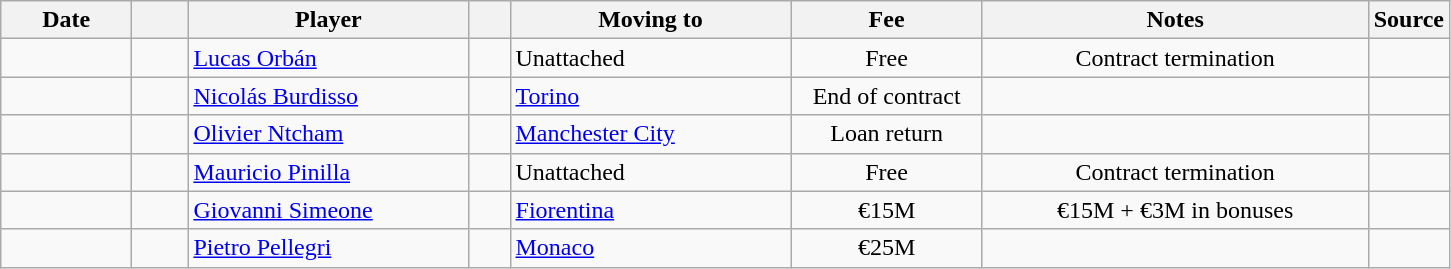<table class="wikitable sortable">
<tr>
<th style="width:80px;">Date</th>
<th style="width:30px;"></th>
<th style="width:180px;">Player</th>
<th style="width:20px;"></th>
<th style="width:180px;">Moving to</th>
<th style="width:120px;" class="unsortable">Fee</th>
<th style="width:250px;" class="unsortable">Notes</th>
<th style="width:20px;">Source</th>
</tr>
<tr>
<td></td>
<td align=center></td>
<td> <a href='#'>Lucas Orbán</a></td>
<td align=center></td>
<td>Unattached</td>
<td align=center>Free</td>
<td align=center>Contract termination</td>
<td></td>
</tr>
<tr>
<td></td>
<td align=center></td>
<td> <a href='#'>Nicolás Burdisso</a></td>
<td align=center></td>
<td> <a href='#'>Torino</a></td>
<td align=center>End of contract</td>
<td></td>
</tr>
<tr>
<td></td>
<td align=center></td>
<td> <a href='#'>Olivier Ntcham</a></td>
<td align=center></td>
<td> <a href='#'>Manchester City</a></td>
<td align=center>Loan return</td>
<td align=center></td>
<td></td>
</tr>
<tr>
<td></td>
<td align=center></td>
<td> <a href='#'>Mauricio Pinilla</a></td>
<td align=center></td>
<td>Unattached</td>
<td align=center>Free</td>
<td align=center>Contract termination</td>
<td></td>
</tr>
<tr>
<td></td>
<td align=center></td>
<td> <a href='#'>Giovanni Simeone</a></td>
<td align=center></td>
<td> <a href='#'>Fiorentina</a></td>
<td align=center>€15M</td>
<td align=center>€15M + €3M in bonuses</td>
<td></td>
</tr>
<tr>
<td></td>
<td align=center></td>
<td> <a href='#'>Pietro Pellegri</a></td>
<td align=center></td>
<td> <a href='#'>Monaco</a></td>
<td align=center>€25M</td>
<td align=center></td>
<td></td>
</tr>
</table>
